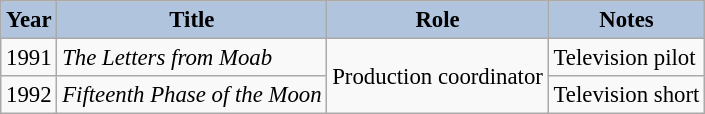<table class="wikitable" style="font-size:95%;">
<tr>
<th style="background:#B0C4DE;">Year</th>
<th style="background:#B0C4DE;">Title</th>
<th style="background:#B0C4DE;">Role</th>
<th style="background:#B0C4DE;">Notes</th>
</tr>
<tr>
<td>1991</td>
<td><em>The Letters from Moab</em></td>
<td rowspan=2>Production coordinator</td>
<td>Television pilot</td>
</tr>
<tr>
<td>1992</td>
<td><em>Fifteenth Phase of the Moon</em></td>
<td>Television short</td>
</tr>
</table>
